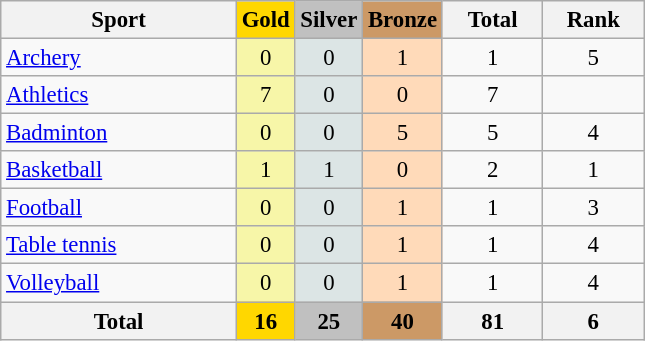<table class="wikitable sortable" style="text-align:center; font-size:95%">
<tr>
<th width=150>Sport</th>
<th style="background-color:gold; width=60;">Gold</th>
<th style="background-color:silver; width=60;">Silver</th>
<th style="background-color:#cc9966; width=60;">Bronze</th>
<th width=60>Total</th>
<th width=60>Rank</th>
</tr>
<tr>
<td align=left> <a href='#'>Archery</a></td>
<td bgcolor=#f7f6a8>0</td>
<td bgcolor=#dce5e5>0</td>
<td bgcolor=#ffdab9>1</td>
<td>1</td>
<td>5</td>
</tr>
<tr>
<td align=left> <a href='#'>Athletics</a></td>
<td bgcolor=#f7f6a8>7</td>
<td bgcolor=#dce5e5>0</td>
<td bgcolor=#ffdab9>0</td>
<td>7</td>
<td></td>
</tr>
<tr>
<td align=left> <a href='#'>Badminton</a></td>
<td bgcolor=#f7f6a8>0</td>
<td bgcolor=#dce5e5>0</td>
<td bgcolor=#ffdab9>5</td>
<td>5</td>
<td>4</td>
</tr>
<tr>
<td align=left> <a href='#'>Basketball</a></td>
<td bgcolor=#f7f6a8>1</td>
<td bgcolor=#dce5e5>1</td>
<td bgcolor=#ffdab9>0</td>
<td>2</td>
<td>1</td>
</tr>
<tr>
<td align=left> <a href='#'>Football</a></td>
<td bgcolor=#f7f6a8>0</td>
<td bgcolor=#dce5e5>0</td>
<td bgcolor=#ffdab9>1</td>
<td>1</td>
<td>3</td>
</tr>
<tr>
<td align=left> <a href='#'>Table tennis</a></td>
<td bgcolor=#f7f6a8>0</td>
<td bgcolor=#dce5e5>0</td>
<td bgcolor=#ffdab9>1</td>
<td>1</td>
<td>4</td>
</tr>
<tr>
<td align=left> <a href='#'>Volleyball</a></td>
<td bgcolor=#f7f6a8>0</td>
<td bgcolor=#dce5e5>0</td>
<td bgcolor=#ffdab9>1</td>
<td>1</td>
<td>4</td>
</tr>
<tr>
<th>Total</th>
<th style="background-color:gold; width=60;">16</th>
<th style="background-color:silver; width=60;">25</th>
<th style="background-color:#cc9966; width=60;">40</th>
<th>81</th>
<th>6</th>
</tr>
</table>
